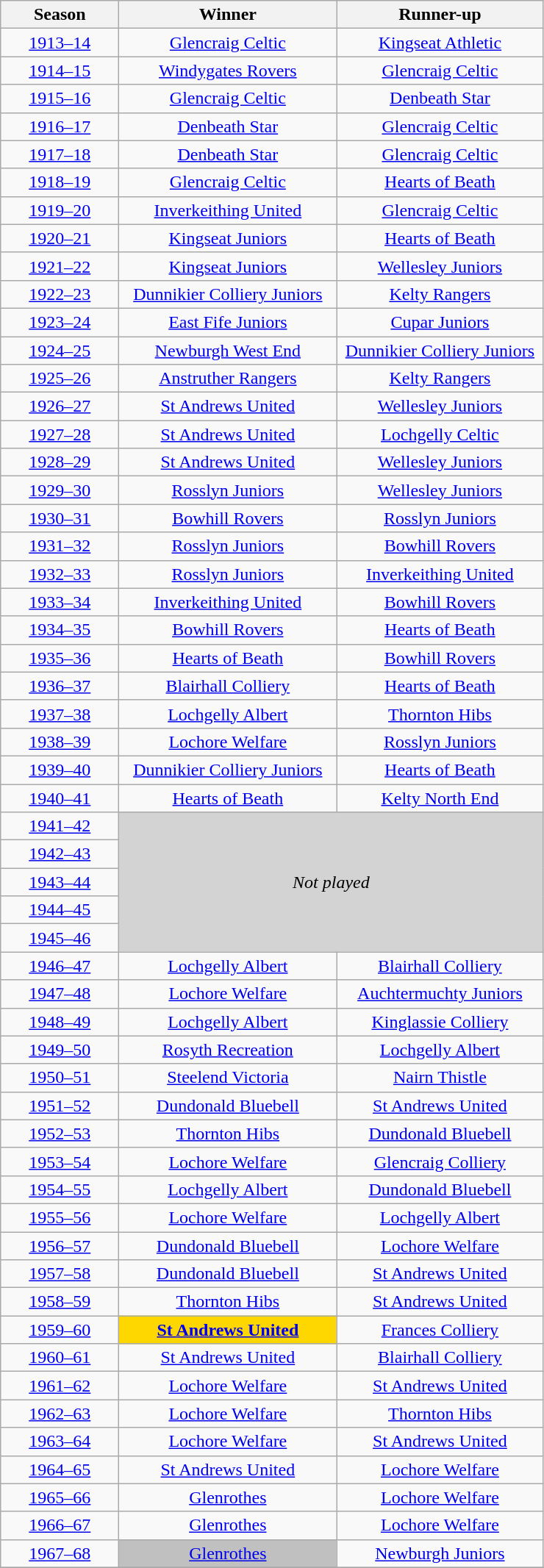<table class="wikitable sortable" style="text-align: center;">
<tr>
<th width=100>Season</th>
<th width=190>Winner</th>
<th width=180>Runner-up</th>
</tr>
<tr>
<td><a href='#'>1913–14</a></td>
<td><a href='#'>Glencraig Celtic</a></td>
<td><a href='#'>Kingseat Athletic</a></td>
</tr>
<tr>
<td><a href='#'>1914–15</a></td>
<td><a href='#'>Windygates Rovers</a></td>
<td><a href='#'>Glencraig Celtic</a></td>
</tr>
<tr>
<td><a href='#'>1915–16</a></td>
<td><a href='#'>Glencraig Celtic</a></td>
<td><a href='#'>Denbeath Star</a></td>
</tr>
<tr>
<td><a href='#'>1916–17</a></td>
<td><a href='#'>Denbeath Star</a></td>
<td><a href='#'>Glencraig Celtic</a></td>
</tr>
<tr>
<td><a href='#'>1917–18</a></td>
<td><a href='#'>Denbeath Star</a></td>
<td><a href='#'>Glencraig Celtic</a></td>
</tr>
<tr>
<td><a href='#'>1918–19</a></td>
<td><a href='#'>Glencraig Celtic</a></td>
<td><a href='#'>Hearts of Beath</a></td>
</tr>
<tr>
<td><a href='#'>1919–20</a></td>
<td><a href='#'>Inverkeithing United</a></td>
<td><a href='#'>Glencraig Celtic</a></td>
</tr>
<tr>
<td><a href='#'>1920–21</a></td>
<td><a href='#'>Kingseat Juniors</a></td>
<td><a href='#'>Hearts of Beath</a></td>
</tr>
<tr>
<td><a href='#'>1921–22</a></td>
<td><a href='#'>Kingseat Juniors</a></td>
<td><a href='#'>Wellesley Juniors</a></td>
</tr>
<tr>
<td><a href='#'>1922–23</a></td>
<td><a href='#'>Dunnikier Colliery Juniors</a></td>
<td><a href='#'>Kelty Rangers</a></td>
</tr>
<tr>
<td><a href='#'>1923–24</a></td>
<td><a href='#'>East Fife Juniors</a></td>
<td><a href='#'>Cupar Juniors</a></td>
</tr>
<tr>
<td><a href='#'>1924–25</a></td>
<td><a href='#'>Newburgh West End</a></td>
<td><a href='#'>Dunnikier Colliery Juniors</a></td>
</tr>
<tr>
<td><a href='#'>1925–26</a></td>
<td><a href='#'>Anstruther Rangers</a></td>
<td><a href='#'>Kelty Rangers</a></td>
</tr>
<tr>
<td><a href='#'>1926–27</a></td>
<td><a href='#'>St Andrews United</a></td>
<td><a href='#'>Wellesley Juniors</a></td>
</tr>
<tr>
<td><a href='#'>1927–28</a></td>
<td><a href='#'>St Andrews United</a></td>
<td><a href='#'>Lochgelly Celtic</a></td>
</tr>
<tr>
<td><a href='#'>1928–29</a></td>
<td><a href='#'>St Andrews United</a></td>
<td><a href='#'>Wellesley Juniors</a></td>
</tr>
<tr>
<td><a href='#'>1929–30</a></td>
<td><a href='#'>Rosslyn Juniors</a></td>
<td><a href='#'>Wellesley Juniors</a></td>
</tr>
<tr>
<td><a href='#'>1930–31</a></td>
<td><a href='#'>Bowhill Rovers</a></td>
<td><a href='#'>Rosslyn Juniors</a></td>
</tr>
<tr>
<td><a href='#'>1931–32</a></td>
<td><a href='#'>Rosslyn Juniors</a></td>
<td><a href='#'>Bowhill Rovers</a></td>
</tr>
<tr>
<td><a href='#'>1932–33</a></td>
<td><a href='#'>Rosslyn Juniors</a></td>
<td><a href='#'>Inverkeithing United</a></td>
</tr>
<tr>
<td><a href='#'>1933–34</a></td>
<td><a href='#'>Inverkeithing United</a></td>
<td><a href='#'>Bowhill Rovers</a></td>
</tr>
<tr>
<td><a href='#'>1934–35</a></td>
<td><a href='#'>Bowhill Rovers</a></td>
<td><a href='#'>Hearts of Beath</a></td>
</tr>
<tr>
<td><a href='#'>1935–36</a></td>
<td><a href='#'>Hearts of Beath</a></td>
<td><a href='#'>Bowhill Rovers</a></td>
</tr>
<tr>
<td><a href='#'>1936–37</a></td>
<td><a href='#'>Blairhall Colliery</a></td>
<td><a href='#'>Hearts of Beath</a></td>
</tr>
<tr>
<td><a href='#'>1937–38</a></td>
<td><a href='#'>Lochgelly Albert</a></td>
<td><a href='#'>Thornton Hibs</a></td>
</tr>
<tr>
<td><a href='#'>1938–39</a></td>
<td><a href='#'>Lochore Welfare</a></td>
<td><a href='#'>Rosslyn Juniors</a></td>
</tr>
<tr>
<td><a href='#'>1939–40</a></td>
<td><a href='#'>Dunnikier Colliery Juniors</a></td>
<td><a href='#'>Hearts of Beath</a></td>
</tr>
<tr>
<td><a href='#'>1940–41</a></td>
<td><a href='#'>Hearts of Beath</a></td>
<td><a href='#'>Kelty North End</a></td>
</tr>
<tr>
<td><a href='#'>1941–42</a></td>
<td colspan=2 rowspan=5 bgcolor=lightgrey><em>Not played</em></td>
</tr>
<tr>
<td><a href='#'>1942–43</a></td>
</tr>
<tr>
<td><a href='#'>1943–44</a></td>
</tr>
<tr>
<td><a href='#'>1944–45</a></td>
</tr>
<tr>
<td><a href='#'>1945–46</a></td>
</tr>
<tr>
<td><a href='#'>1946–47</a></td>
<td><a href='#'>Lochgelly Albert</a></td>
<td><a href='#'>Blairhall Colliery</a></td>
</tr>
<tr>
<td><a href='#'>1947–48</a></td>
<td><a href='#'>Lochore Welfare</a></td>
<td><a href='#'>Auchtermuchty Juniors</a></td>
</tr>
<tr>
<td><a href='#'>1948–49</a></td>
<td><a href='#'>Lochgelly Albert</a></td>
<td><a href='#'>Kinglassie Colliery</a></td>
</tr>
<tr>
<td><a href='#'>1949–50</a></td>
<td><a href='#'>Rosyth Recreation</a></td>
<td><a href='#'>Lochgelly Albert</a></td>
</tr>
<tr>
<td><a href='#'>1950–51</a></td>
<td><a href='#'>Steelend Victoria</a></td>
<td><a href='#'>Nairn Thistle</a></td>
</tr>
<tr>
<td><a href='#'>1951–52</a></td>
<td><a href='#'>Dundonald Bluebell</a></td>
<td><a href='#'>St Andrews United</a></td>
</tr>
<tr>
<td><a href='#'>1952–53</a></td>
<td><a href='#'>Thornton Hibs</a></td>
<td><a href='#'>Dundonald Bluebell</a></td>
</tr>
<tr>
<td><a href='#'>1953–54</a></td>
<td><a href='#'>Lochore Welfare</a></td>
<td><a href='#'>Glencraig Colliery</a></td>
</tr>
<tr>
<td><a href='#'>1954–55</a></td>
<td><a href='#'>Lochgelly Albert</a></td>
<td><a href='#'>Dundonald Bluebell</a></td>
</tr>
<tr>
<td><a href='#'>1955–56</a></td>
<td><a href='#'>Lochore Welfare</a></td>
<td><a href='#'>Lochgelly Albert</a></td>
</tr>
<tr>
<td><a href='#'>1956–57</a></td>
<td><a href='#'>Dundonald Bluebell</a></td>
<td><a href='#'>Lochore Welfare</a></td>
</tr>
<tr>
<td><a href='#'>1957–58</a></td>
<td><a href='#'>Dundonald Bluebell</a></td>
<td><a href='#'>St Andrews United</a></td>
</tr>
<tr>
<td><a href='#'>1958–59</a></td>
<td><a href='#'>Thornton Hibs</a></td>
<td><a href='#'>St Andrews United</a></td>
</tr>
<tr>
<td><a href='#'>1959–60</a></td>
<td bgcolor=gold><strong><a href='#'>St Andrews United</a></strong></td>
<td><a href='#'>Frances Colliery</a></td>
</tr>
<tr>
<td><a href='#'>1960–61</a></td>
<td><a href='#'>St Andrews United</a></td>
<td><a href='#'>Blairhall Colliery</a></td>
</tr>
<tr>
<td><a href='#'>1961–62</a></td>
<td><a href='#'>Lochore Welfare</a></td>
<td><a href='#'>St Andrews United</a></td>
</tr>
<tr>
<td><a href='#'>1962–63</a></td>
<td><a href='#'>Lochore Welfare</a></td>
<td><a href='#'>Thornton Hibs</a></td>
</tr>
<tr>
<td><a href='#'>1963–64</a></td>
<td><a href='#'>Lochore Welfare</a></td>
<td><a href='#'>St Andrews United</a></td>
</tr>
<tr>
<td><a href='#'>1964–65</a></td>
<td><a href='#'>St Andrews United</a></td>
<td><a href='#'>Lochore Welfare</a></td>
</tr>
<tr>
<td><a href='#'>1965–66</a></td>
<td><a href='#'>Glenrothes</a></td>
<td><a href='#'>Lochore Welfare</a></td>
</tr>
<tr>
<td><a href='#'>1966–67</a></td>
<td><a href='#'>Glenrothes</a></td>
<td><a href='#'>Lochore Welfare</a></td>
</tr>
<tr>
<td><a href='#'>1967–68</a></td>
<td bgcolor=silver><a href='#'>Glenrothes</a></td>
<td><a href='#'>Newburgh Juniors</a></td>
</tr>
<tr>
</tr>
</table>
